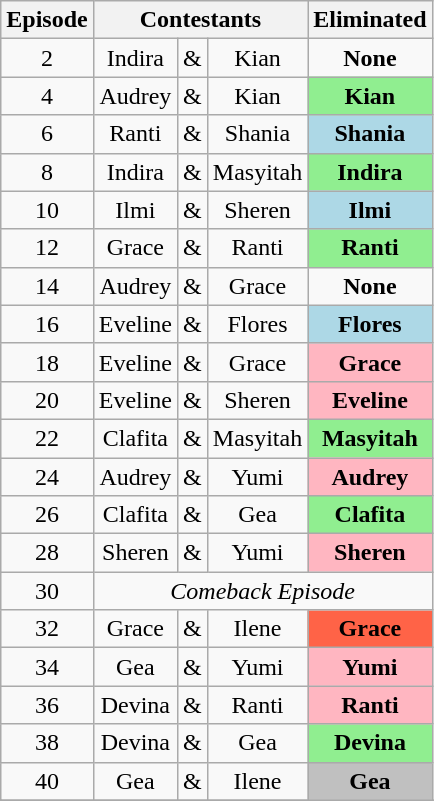<table class="wikitable" border="2" style="text-align:center">
<tr>
<th>Episode</th>
<th colspan="3">Contestants</th>
<th>Eliminated</th>
</tr>
<tr>
<td>2</td>
<td>Indira</td>
<td>&</td>
<td>Kian</td>
<td><strong>None</strong></td>
</tr>
<tr>
<td>4</td>
<td>Audrey</td>
<td>&</td>
<td>Kian</td>
<td style="background:lightgreen"><strong>Kian</strong></td>
</tr>
<tr>
<td>6</td>
<td>Ranti</td>
<td>&</td>
<td>Shania</td>
<td style="background:lightblue"><strong>Shania</strong></td>
</tr>
<tr>
<td>8</td>
<td>Indira</td>
<td>&</td>
<td>Masyitah</td>
<td style="background:lightgreen"><strong>Indira</strong></td>
</tr>
<tr>
<td>10</td>
<td>Ilmi</td>
<td>&</td>
<td>Sheren</td>
<td style="background:lightblue"><strong>Ilmi</strong></td>
</tr>
<tr>
<td>12</td>
<td>Grace</td>
<td>&</td>
<td>Ranti</td>
<td style="background:lightgreen"><strong>Ranti</strong></td>
</tr>
<tr>
<td>14</td>
<td>Audrey</td>
<td>&</td>
<td>Grace</td>
<td><strong>None</strong></td>
</tr>
<tr>
<td>16</td>
<td>Eveline</td>
<td>&</td>
<td>Flores</td>
<td style="background:lightblue"><strong>Flores</strong></td>
</tr>
<tr>
<td>18</td>
<td>Eveline</td>
<td>&</td>
<td>Grace</td>
<td style="background:lightpink"><strong>Grace</strong></td>
</tr>
<tr>
<td>20</td>
<td>Eveline</td>
<td>&</td>
<td>Sheren</td>
<td style="background:lightpink"><strong>Eveline</strong></td>
</tr>
<tr>
<td>22</td>
<td>Clafita</td>
<td>&</td>
<td>Masyitah</td>
<td style="background:lightgreen"><strong>Masyitah</strong></td>
</tr>
<tr>
<td>24</td>
<td>Audrey</td>
<td>&</td>
<td>Yumi</td>
<td style="background:lightpink"><strong>Audrey</strong></td>
</tr>
<tr>
<td>26</td>
<td>Clafita</td>
<td>&</td>
<td>Gea</td>
<td style="background:lightgreen"><strong>Clafita</strong></td>
</tr>
<tr>
<td>28</td>
<td>Sheren</td>
<td>&</td>
<td>Yumi</td>
<td style="background:lightpink"><strong>Sheren</strong></td>
</tr>
<tr>
<td>30</td>
<td colspan="4"><em>Comeback Episode</em></td>
</tr>
<tr>
<td>32</td>
<td>Grace</td>
<td>&</td>
<td>Ilene</td>
<td style="background:tomato"><strong>Grace</strong></td>
</tr>
<tr>
<td>34</td>
<td>Gea</td>
<td>&</td>
<td>Yumi</td>
<td style="background:lightpink"><strong>Yumi</strong></td>
</tr>
<tr>
<td>36</td>
<td>Devina</td>
<td>&</td>
<td>Ranti</td>
<td style="background:lightpink"><strong>Ranti</strong></td>
</tr>
<tr>
<td>38</td>
<td>Devina</td>
<td>&</td>
<td>Gea</td>
<td style="background:lightgreen"><strong>Devina</strong></td>
</tr>
<tr>
<td>40</td>
<td>Gea</td>
<td>&</td>
<td>Ilene</td>
<td style="background:silver"><strong>Gea</strong></td>
</tr>
<tr>
</tr>
<tr>
</tr>
</table>
